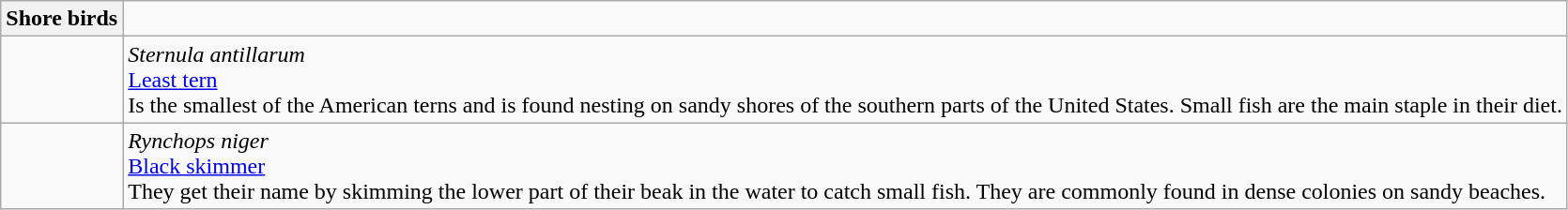<table class="wikitable">
<tr>
<th>Shore birds</th>
</tr>
<tr>
<td><br></td>
<td><em>Sternula antillarum</em><br><a href='#'>Least tern</a><br>Is the smallest of the American terns and is found nesting on sandy shores of the southern parts of the United States. Small fish are the main staple in their diet.</td>
</tr>
<tr>
<td><br></td>
<td><em>Rynchops niger</em><br><a href='#'>Black skimmer</a><br>They get their name by skimming the lower part of their beak in the water to catch small fish.  They are commonly found in dense colonies on sandy beaches.</td>
</tr>
</table>
